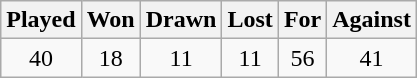<table Class="wikitable">
<tr>
<th>Played</th>
<th>Won</th>
<th>Drawn</th>
<th>Lost</th>
<th>For</th>
<th>Against</th>
</tr>
<tr style="text-align:center;">
<td>40</td>
<td>18</td>
<td>11</td>
<td>11</td>
<td>56</td>
<td>41</td>
</tr>
</table>
